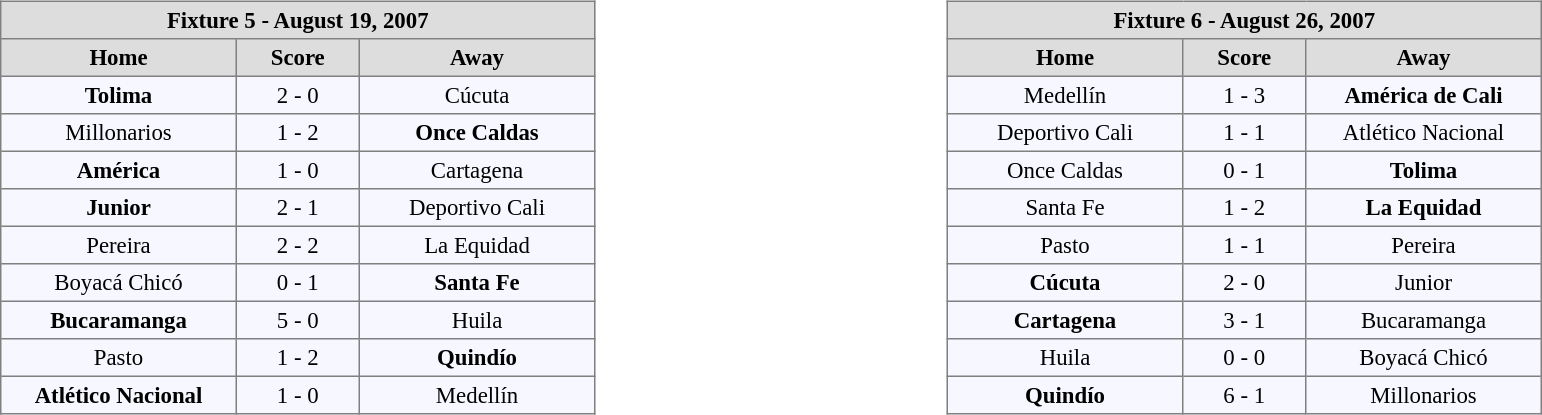<table width=100%>
<tr>
<td valign=top width=50% align=left><br><table align=center bgcolor="#f7f8ff" cellpadding="3" cellspacing="0" border="1" style="font-size: 95%; border: gray solid 1px; border-collapse: collapse;">
<tr align=center bgcolor=#DDDDDD style="color:black;">
<th colspan=3 align=center>Fixture 5 - August 19, 2007</th>
</tr>
<tr align=center bgcolor=#DDDDDD style="color:black;">
<th width="150">Home</th>
<th width="75">Score</th>
<th width="150">Away</th>
</tr>
<tr align=center>
<td><strong>Tolima</strong></td>
<td>2 - 0</td>
<td>Cúcuta</td>
</tr>
<tr align=center>
<td>Millonarios</td>
<td>1 - 2</td>
<td><strong>Once Caldas</strong></td>
</tr>
<tr align=center>
<td><strong>América</strong></td>
<td>1 - 0</td>
<td>Cartagena</td>
</tr>
<tr align=center>
<td><strong>Junior</strong></td>
<td>2 - 1</td>
<td>Deportivo Cali</td>
</tr>
<tr align=center>
<td>Pereira</td>
<td>2 - 2</td>
<td>La Equidad</td>
</tr>
<tr align=center>
<td>Boyacá Chicó</td>
<td>0 - 1</td>
<td><strong>Santa Fe</strong></td>
</tr>
<tr align=center>
<td><strong>Bucaramanga</strong></td>
<td>5 - 0</td>
<td>Huila</td>
</tr>
<tr align=center>
<td>Pasto</td>
<td>1 - 2</td>
<td><strong>Quindío</strong></td>
</tr>
<tr align=center>
<td><strong>Atlético Nacional</strong></td>
<td>1 - 0</td>
<td>Medellín</td>
</tr>
</table>
</td>
<td valign=top width=50% align=left><br><table align=center bgcolor="#f7f8ff" cellpadding="3" cellspacing="0" border="1" style="font-size: 95%; border: gray solid 1px; border-collapse: collapse;">
<tr align=center bgcolor=#DDDDDD style="color:black;">
<th colspan=3 align=center>Fixture 6 - August 26, 2007</th>
</tr>
<tr align=center bgcolor=#DDDDDD style="color:black;">
<th width="150">Home</th>
<th width="75">Score</th>
<th width="150">Away</th>
</tr>
<tr align=center>
<td>Medellín</td>
<td>1 - 3</td>
<td><strong>América de Cali</strong></td>
</tr>
<tr align=center>
<td>Deportivo Cali</td>
<td>1 - 1</td>
<td>Atlético Nacional</td>
</tr>
<tr align=center>
<td>Once Caldas</td>
<td>0 - 1</td>
<td><strong>Tolima</strong></td>
</tr>
<tr align=center>
<td>Santa Fe</td>
<td>1 - 2</td>
<td><strong>La Equidad</strong></td>
</tr>
<tr align=center>
<td>Pasto</td>
<td>1 - 1</td>
<td>Pereira</td>
</tr>
<tr align=center>
<td><strong>Cúcuta</strong></td>
<td>2 - 0</td>
<td>Junior</td>
</tr>
<tr align=center>
<td><strong>Cartagena</strong></td>
<td>3 - 1</td>
<td>Bucaramanga</td>
</tr>
<tr align=center>
<td>Huila</td>
<td>0 - 0</td>
<td>Boyacá Chicó</td>
</tr>
<tr align=center>
<td><strong>Quindío</strong></td>
<td>6 - 1</td>
<td>Millonarios</td>
</tr>
</table>
</td>
</tr>
</table>
